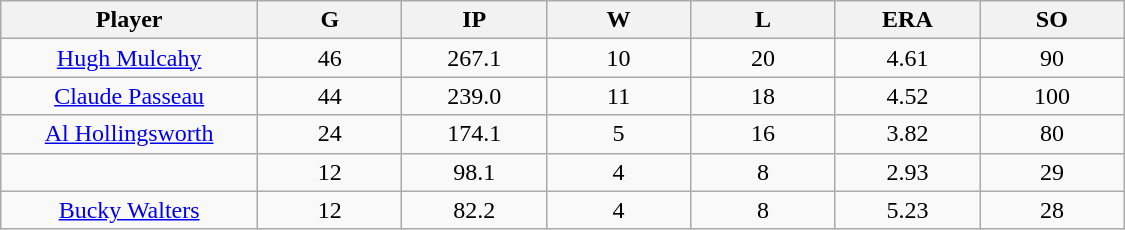<table class="wikitable sortable">
<tr>
<th bgcolor="#DDDDFF" width="16%">Player</th>
<th bgcolor="#DDDDFF" width="9%">G</th>
<th bgcolor="#DDDDFF" width="9%">IP</th>
<th bgcolor="#DDDDFF" width="9%">W</th>
<th bgcolor="#DDDDFF" width="9%">L</th>
<th bgcolor="#DDDDFF" width="9%">ERA</th>
<th bgcolor="#DDDDFF" width="9%">SO</th>
</tr>
<tr align="center">
<td><a href='#'>Hugh Mulcahy</a></td>
<td>46</td>
<td>267.1</td>
<td>10</td>
<td>20</td>
<td>4.61</td>
<td>90</td>
</tr>
<tr align=center>
<td><a href='#'>Claude Passeau</a></td>
<td>44</td>
<td>239.0</td>
<td>11</td>
<td>18</td>
<td>4.52</td>
<td>100</td>
</tr>
<tr align=center>
<td><a href='#'>Al Hollingsworth</a></td>
<td>24</td>
<td>174.1</td>
<td>5</td>
<td>16</td>
<td>3.82</td>
<td>80</td>
</tr>
<tr align=center>
<td></td>
<td>12</td>
<td>98.1</td>
<td>4</td>
<td>8</td>
<td>2.93</td>
<td>29</td>
</tr>
<tr align="center">
<td><a href='#'>Bucky Walters</a></td>
<td>12</td>
<td>82.2</td>
<td>4</td>
<td>8</td>
<td>5.23</td>
<td>28</td>
</tr>
</table>
